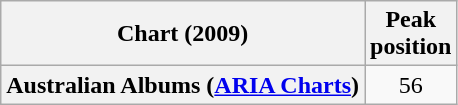<table class="wikitable sortable plainrowheaders" style="text-align:center">
<tr>
<th scope="col">Chart (2009)</th>
<th scope="col">Peak<br>position</th>
</tr>
<tr>
<th scope="row">Australian Albums (<a href='#'>ARIA Charts</a>)</th>
<td>56</td>
</tr>
</table>
